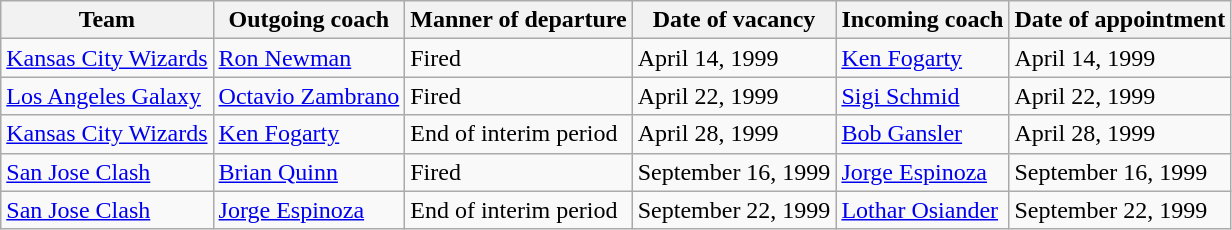<table class="wikitable sortable">
<tr>
<th>Team</th>
<th>Outgoing coach</th>
<th>Manner of departure</th>
<th>Date of vacancy</th>
<th>Incoming coach</th>
<th>Date of appointment</th>
</tr>
<tr>
<td><a href='#'>Kansas City Wizards</a></td>
<td> <a href='#'>Ron Newman</a></td>
<td>Fired</td>
<td>April 14, 1999</td>
<td> <a href='#'>Ken Fogarty</a></td>
<td>April 14, 1999</td>
</tr>
<tr>
<td><a href='#'>Los Angeles Galaxy</a></td>
<td> <a href='#'>Octavio Zambrano</a></td>
<td>Fired</td>
<td>April 22, 1999</td>
<td> <a href='#'>Sigi Schmid</a></td>
<td>April 22, 1999</td>
</tr>
<tr>
<td><a href='#'>Kansas City Wizards</a></td>
<td> <a href='#'>Ken Fogarty</a></td>
<td>End of interim period</td>
<td>April 28, 1999</td>
<td> <a href='#'>Bob Gansler</a></td>
<td>April 28, 1999</td>
</tr>
<tr>
<td><a href='#'>San Jose Clash</a></td>
<td> <a href='#'>Brian Quinn</a></td>
<td>Fired</td>
<td>September 16, 1999</td>
<td> <a href='#'>Jorge Espinoza</a></td>
<td>September 16, 1999</td>
</tr>
<tr>
<td><a href='#'>San Jose Clash</a></td>
<td> <a href='#'>Jorge Espinoza</a></td>
<td>End of interim period</td>
<td>September 22, 1999</td>
<td> <a href='#'>Lothar Osiander</a></td>
<td>September 22, 1999</td>
</tr>
</table>
